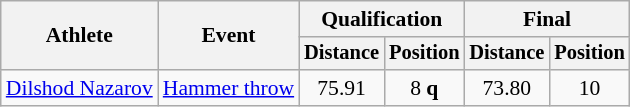<table class=wikitable style="font-size:90%">
<tr>
<th rowspan="2">Athlete</th>
<th rowspan="2">Event</th>
<th colspan="2">Qualification</th>
<th colspan="2">Final</th>
</tr>
<tr style="font-size:95%">
<th>Distance</th>
<th>Position</th>
<th>Distance</th>
<th>Position</th>
</tr>
<tr align=center>
<td align=left><a href='#'>Dilshod Nazarov</a></td>
<td align=left><a href='#'>Hammer throw</a></td>
<td>75.91</td>
<td>8 <strong>q</strong></td>
<td>73.80</td>
<td>10</td>
</tr>
</table>
